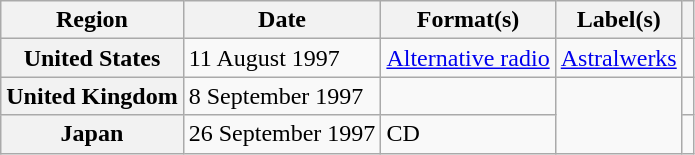<table class="wikitable plainrowheaders">
<tr>
<th scope="col">Region</th>
<th scope="col">Date</th>
<th scope="col">Format(s)</th>
<th scope="col">Label(s)</th>
<th scope="col"></th>
</tr>
<tr>
<th scope="row">United States</th>
<td>11 August 1997</td>
<td><a href='#'>Alternative radio</a></td>
<td><a href='#'>Astralwerks</a></td>
<td></td>
</tr>
<tr>
<th scope="row">United Kingdom</th>
<td>8 September 1997</td>
<td></td>
<td rowspan="2"></td>
<td></td>
</tr>
<tr>
<th scope="row">Japan</th>
<td>26 September 1997</td>
<td>CD</td>
<td></td>
</tr>
</table>
